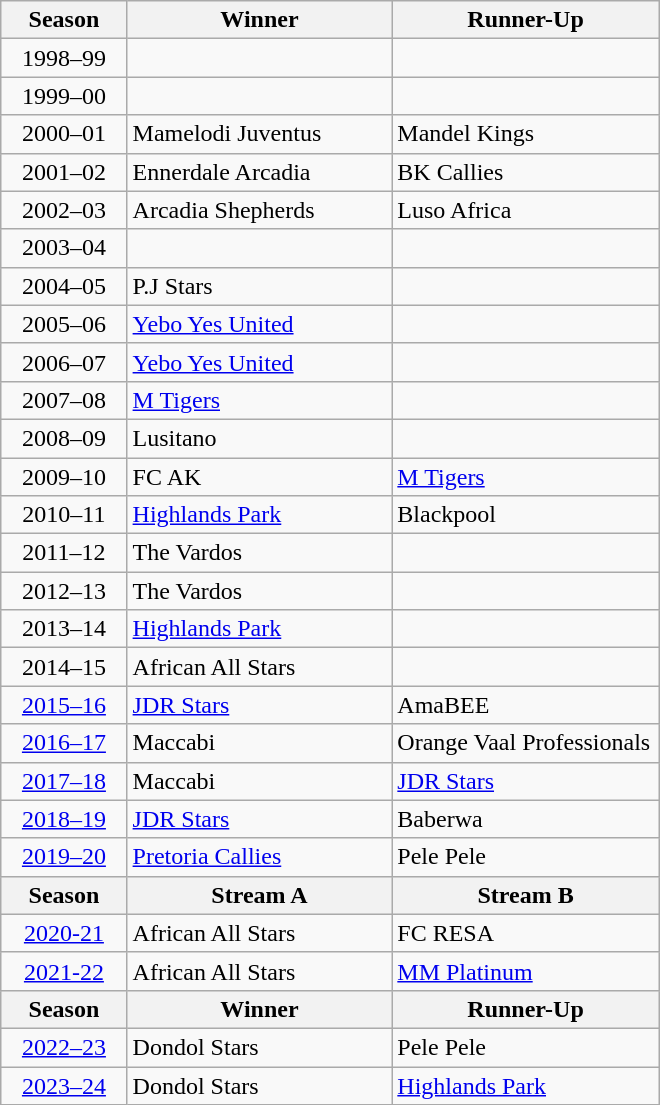<table class="wikitable" width="440px";>
<tr>
<th width="80px">Season</th>
<th width="180px">Winner</th>
<th width="180px">Runner-Up</th>
</tr>
<tr>
<td align="center">1998–99</td>
<td></td>
<td></td>
</tr>
<tr>
<td align="center">1999–00</td>
<td></td>
<td></td>
</tr>
<tr>
<td align="center">2000–01</td>
<td>Mamelodi Juventus</td>
<td>Mandel Kings</td>
</tr>
<tr>
<td align="center">2001–02</td>
<td>Ennerdale Arcadia</td>
<td>BK Callies</td>
</tr>
<tr>
<td align="center">2002–03</td>
<td>Arcadia Shepherds</td>
<td>Luso Africa</td>
</tr>
<tr>
<td align="center">2003–04</td>
<td></td>
<td></td>
</tr>
<tr>
<td align="center">2004–05</td>
<td>P.J Stars</td>
<td></td>
</tr>
<tr>
<td align="center">2005–06</td>
<td><a href='#'>Yebo Yes United</a></td>
<td></td>
</tr>
<tr>
<td align="center">2006–07</td>
<td><a href='#'>Yebo Yes United</a></td>
<td></td>
</tr>
<tr>
<td align="center">2007–08</td>
<td><a href='#'>M Tigers</a></td>
<td></td>
</tr>
<tr>
<td align="center">2008–09</td>
<td>Lusitano</td>
<td></td>
</tr>
<tr>
<td align="center">2009–10</td>
<td>FC AK</td>
<td><a href='#'>M Tigers</a></td>
</tr>
<tr>
<td align="center">2010–11</td>
<td><a href='#'>Highlands Park</a></td>
<td>Blackpool</td>
</tr>
<tr>
<td align="center">2011–12</td>
<td>The Vardos</td>
<td></td>
</tr>
<tr>
<td align="center">2012–13</td>
<td>The Vardos</td>
<td></td>
</tr>
<tr>
<td align="center">2013–14</td>
<td><a href='#'>Highlands Park</a></td>
<td></td>
</tr>
<tr>
<td align="center">2014–15</td>
<td>African All Stars</td>
<td></td>
</tr>
<tr>
<td align="center"><a href='#'>2015–16</a></td>
<td><a href='#'>JDR Stars</a></td>
<td>AmaBEE</td>
</tr>
<tr>
<td align="center"><a href='#'>2016–17</a></td>
<td>Maccabi</td>
<td>Orange Vaal Professionals</td>
</tr>
<tr>
<td align="center"><a href='#'>2017–18</a></td>
<td>Maccabi</td>
<td><a href='#'>JDR Stars</a></td>
</tr>
<tr>
<td align="center"><a href='#'>2018–19</a></td>
<td><a href='#'>JDR Stars</a></td>
<td>Baberwa</td>
</tr>
<tr>
<td align="center"><a href='#'>2019–20</a></td>
<td><a href='#'>Pretoria Callies</a></td>
<td>Pele Pele</td>
</tr>
<tr>
<th>Season</th>
<th>Stream A</th>
<th>Stream B</th>
</tr>
<tr>
<td align="center"><a href='#'>2020-21</a></td>
<td>African All Stars</td>
<td>FC RESA</td>
</tr>
<tr>
<td align="center"><a href='#'>2021-22</a></td>
<td>African All Stars</td>
<td><a href='#'>MM Platinum</a></td>
</tr>
<tr>
<th width="80px">Season</th>
<th width="180px">Winner</th>
<th width="180px">Runner-Up</th>
</tr>
<tr>
<td align="center"><a href='#'>2022–23</a></td>
<td>Dondol Stars</td>
<td>Pele Pele</td>
</tr>
<tr>
<td align="center"><a href='#'>2023–24</a></td>
<td>Dondol Stars</td>
<td><a href='#'>Highlands Park</a></td>
</tr>
</table>
